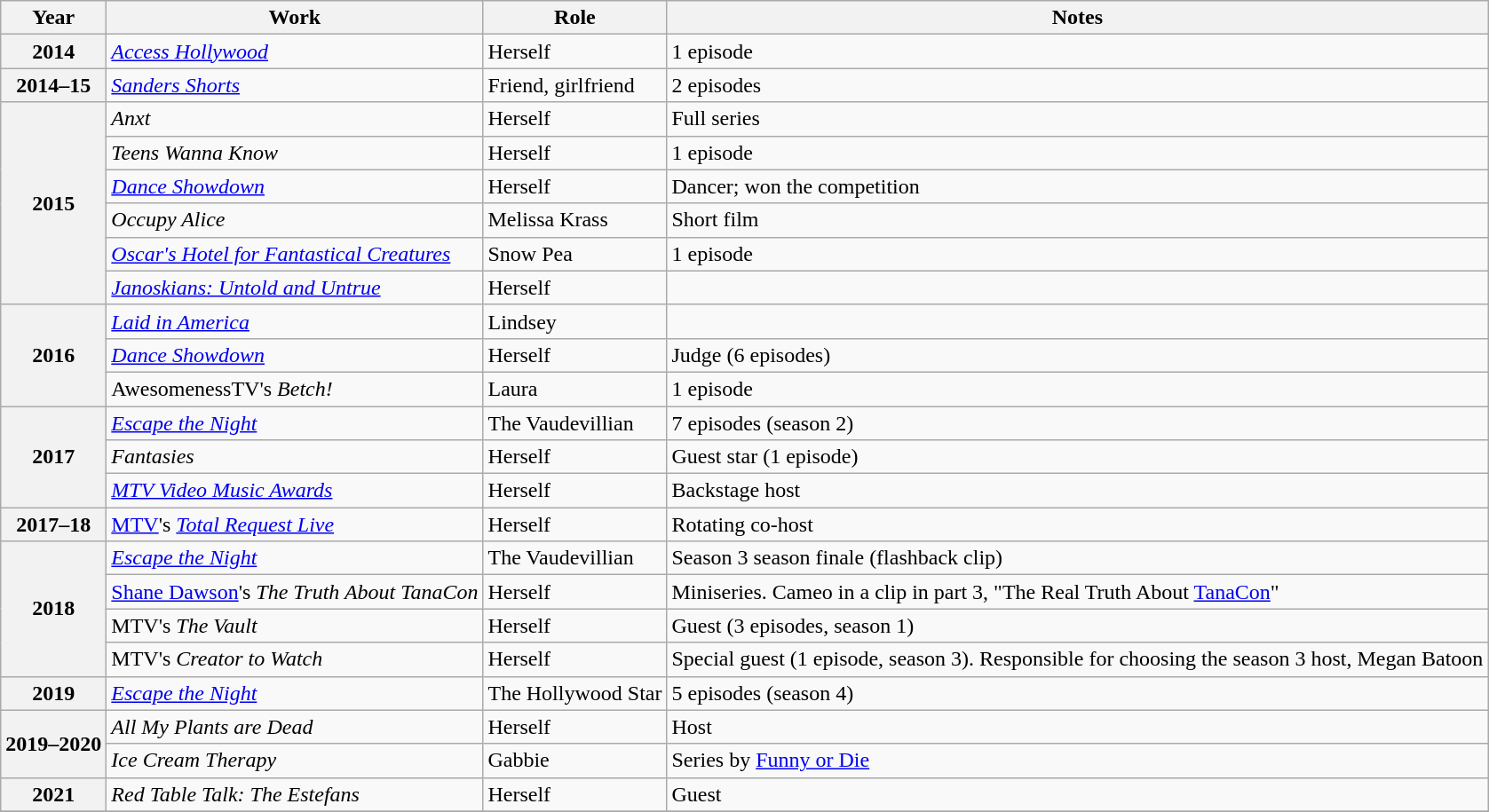<table class="wikitable plainrowheaders sortable">
<tr>
<th>Year</th>
<th>Work</th>
<th>Role</th>
<th>Notes</th>
</tr>
<tr>
<th scope="row">2014</th>
<td><em><a href='#'>Access Hollywood</a></em></td>
<td>Herself</td>
<td>1 episode</td>
</tr>
<tr>
<th scope="row">2014–15</th>
<td><em><a href='#'>Sanders Shorts</a></em></td>
<td>Friend, girlfriend</td>
<td>2 episodes</td>
</tr>
<tr>
<th scope="row" rowspan="6">2015</th>
<td><em>Anxt</em></td>
<td>Herself</td>
<td>Full series</td>
</tr>
<tr>
<td><em>Teens Wanna Know</em></td>
<td>Herself</td>
<td>1 episode</td>
</tr>
<tr>
<td><em><a href='#'>Dance Showdown</a></em></td>
<td>Herself</td>
<td>Dancer; won the competition</td>
</tr>
<tr>
<td><em>Occupy Alice</em></td>
<td>Melissa Krass</td>
<td>Short film</td>
</tr>
<tr>
<td><em><a href='#'>Oscar's Hotel for Fantastical Creatures</a></em></td>
<td>Snow Pea</td>
<td>1 episode</td>
</tr>
<tr>
<td><em><a href='#'>Janoskians: Untold and Untrue</a></em></td>
<td>Herself</td>
<td></td>
</tr>
<tr>
<th rowspan="3" scope="row">2016</th>
<td><em><a href='#'>Laid in America</a></em></td>
<td>Lindsey</td>
<td></td>
</tr>
<tr>
<td><em><a href='#'>Dance Showdown</a></em></td>
<td>Herself</td>
<td>Judge (6 episodes)</td>
</tr>
<tr>
<td>AwesomenessTV's <em>Betch!</em></td>
<td>Laura</td>
<td>1 episode</td>
</tr>
<tr>
<th rowspan="3" scope="row">2017</th>
<td><em><a href='#'>Escape the Night</a></em></td>
<td>The Vaudevillian</td>
<td>7 episodes (season 2)</td>
</tr>
<tr>
<td><em>Fantasies</em></td>
<td>Herself</td>
<td>Guest star (1 episode)</td>
</tr>
<tr>
<td><em><a href='#'>MTV Video Music Awards</a></em></td>
<td>Herself</td>
<td>Backstage host</td>
</tr>
<tr>
<th scope="row">2017–18</th>
<td><a href='#'>MTV</a>'s <em><a href='#'>Total Request Live</a></em></td>
<td>Herself</td>
<td>Rotating co-host</td>
</tr>
<tr>
<th scope="row" rowspan="4">2018</th>
<td><em><a href='#'>Escape the Night</a></em></td>
<td>The Vaudevillian</td>
<td>Season 3 season finale (flashback clip)</td>
</tr>
<tr>
<td><a href='#'>Shane Dawson</a>'s <em>The Truth About TanaCon</em></td>
<td>Herself</td>
<td>Miniseries. Cameo in a clip in part 3, "The Real Truth About <a href='#'>TanaCon</a>"</td>
</tr>
<tr>
<td>MTV's <em>The Vault</em></td>
<td>Herself</td>
<td>Guest (3 episodes, season 1)</td>
</tr>
<tr>
<td>MTV's <em>Creator to Watch</em></td>
<td>Herself</td>
<td>Special guest (1 episode, season 3). Responsible for choosing the season 3 host, Megan Batoon</td>
</tr>
<tr>
<th scope="row">2019</th>
<td><em><a href='#'>Escape the Night</a></em></td>
<td>The Hollywood Star</td>
<td>5 episodes (season 4)</td>
</tr>
<tr>
<th scope="row" rowspan="2">2019–2020</th>
<td><em>All My Plants are Dead</em></td>
<td>Herself</td>
<td>Host</td>
</tr>
<tr>
<td><em>Ice Cream Therapy</em></td>
<td>Gabbie</td>
<td>Series by <a href='#'>Funny or Die</a></td>
</tr>
<tr>
<th scope="row">2021</th>
<td><em>Red Table Talk: The Estefans</em></td>
<td>Herself</td>
<td>Guest</td>
</tr>
<tr>
</tr>
</table>
